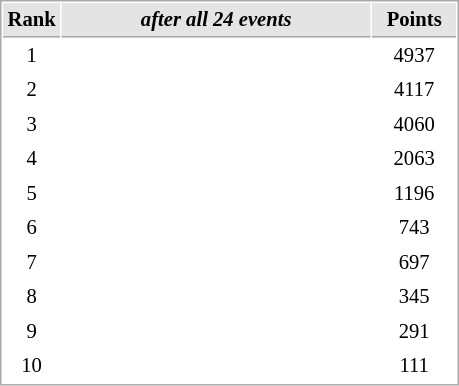<table cellspacing="1" cellpadding="3" style="border:1px solid #AAAAAA;font-size:86%">
<tr style="background-color: #E4E4E4;">
<th style="border-bottom:1px solid #AAAAAA; width: 10px;">Rank</th>
<th style="border-bottom:1px solid #AAAAAA; width: 200px;"><em>after all 24 events</em></th>
<th style="border-bottom:1px solid #AAAAAA; width: 50px;">Points</th>
</tr>
<tr>
<td align=center>1</td>
<td><strong></strong></td>
<td align=center>4937</td>
</tr>
<tr>
<td align=center>2</td>
<td></td>
<td align=center>4117</td>
</tr>
<tr>
<td align=center>3</td>
<td></td>
<td align=center>4060</td>
</tr>
<tr>
<td align=center>4</td>
<td></td>
<td align=center>2063</td>
</tr>
<tr>
<td align=center>5</td>
<td></td>
<td align=center>1196</td>
</tr>
<tr>
<td align=center>6</td>
<td></td>
<td align=center>743</td>
</tr>
<tr>
<td align=center>7</td>
<td></td>
<td align=center>697</td>
</tr>
<tr>
<td align=center>8</td>
<td></td>
<td align=center>345</td>
</tr>
<tr>
<td align=center>9</td>
<td></td>
<td align=center>291</td>
</tr>
<tr>
<td align=center>10</td>
<td></td>
<td align=center>111</td>
</tr>
</table>
